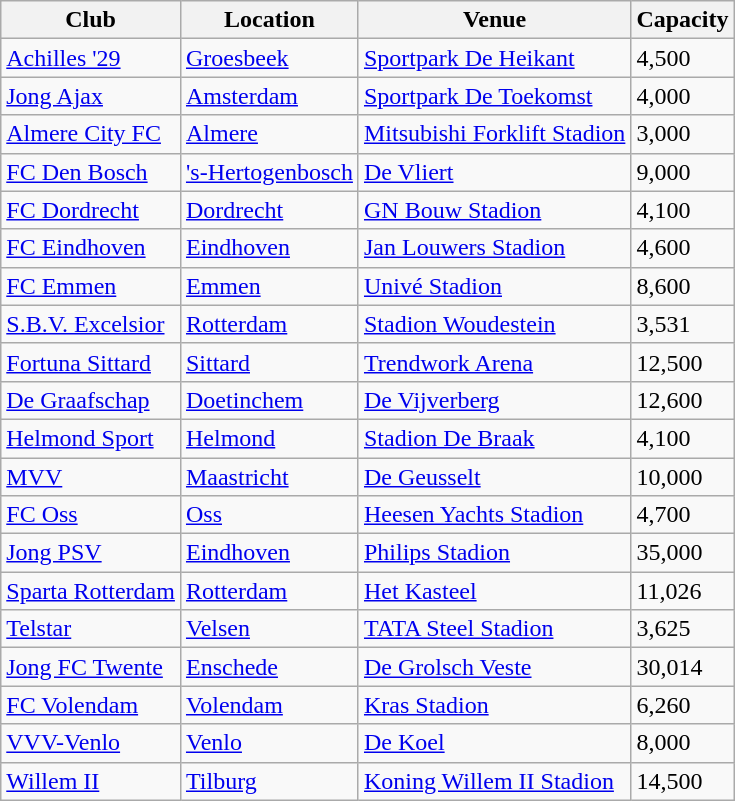<table class="wikitable sortable">
<tr>
<th>Club</th>
<th>Location</th>
<th>Venue</th>
<th>Capacity</th>
</tr>
<tr>
<td><a href='#'>Achilles '29</a></td>
<td><a href='#'>Groesbeek</a></td>
<td><a href='#'>Sportpark De Heikant</a></td>
<td>4,500</td>
</tr>
<tr>
<td><a href='#'>Jong Ajax</a></td>
<td><a href='#'>Amsterdam</a></td>
<td><a href='#'>Sportpark De Toekomst</a></td>
<td>4,000</td>
</tr>
<tr>
<td><a href='#'>Almere City FC</a></td>
<td><a href='#'>Almere</a></td>
<td><a href='#'>Mitsubishi Forklift Stadion</a></td>
<td>3,000</td>
</tr>
<tr>
<td><a href='#'>FC Den Bosch</a></td>
<td><a href='#'>'s-Hertogenbosch</a></td>
<td><a href='#'>De Vliert</a></td>
<td>9,000</td>
</tr>
<tr>
<td><a href='#'>FC Dordrecht</a></td>
<td><a href='#'>Dordrecht</a></td>
<td><a href='#'>GN Bouw Stadion</a></td>
<td>4,100</td>
</tr>
<tr>
<td><a href='#'>FC Eindhoven</a></td>
<td><a href='#'>Eindhoven</a></td>
<td><a href='#'>Jan Louwers Stadion</a></td>
<td>4,600</td>
</tr>
<tr>
<td><a href='#'>FC Emmen</a></td>
<td><a href='#'>Emmen</a></td>
<td><a href='#'>Univé Stadion</a></td>
<td>8,600</td>
</tr>
<tr>
<td><a href='#'>S.B.V. Excelsior</a></td>
<td><a href='#'>Rotterdam</a></td>
<td><a href='#'>Stadion Woudestein</a></td>
<td>3,531</td>
</tr>
<tr>
<td><a href='#'>Fortuna Sittard</a></td>
<td><a href='#'>Sittard</a></td>
<td><a href='#'>Trendwork Arena</a></td>
<td>12,500</td>
</tr>
<tr>
<td><a href='#'>De Graafschap</a></td>
<td><a href='#'>Doetinchem</a></td>
<td><a href='#'>De Vijverberg</a></td>
<td>12,600</td>
</tr>
<tr>
<td><a href='#'>Helmond Sport</a></td>
<td><a href='#'>Helmond</a></td>
<td><a href='#'>Stadion De Braak</a></td>
<td>4,100</td>
</tr>
<tr>
<td><a href='#'>MVV</a></td>
<td><a href='#'>Maastricht</a></td>
<td><a href='#'>De Geusselt</a></td>
<td>10,000</td>
</tr>
<tr>
<td><a href='#'>FC Oss</a></td>
<td><a href='#'>Oss</a></td>
<td><a href='#'>Heesen Yachts Stadion</a></td>
<td>4,700</td>
</tr>
<tr>
<td><a href='#'>Jong PSV</a></td>
<td><a href='#'>Eindhoven</a></td>
<td><a href='#'>Philips Stadion</a></td>
<td>35,000</td>
</tr>
<tr>
<td><a href='#'>Sparta Rotterdam</a></td>
<td><a href='#'>Rotterdam</a></td>
<td><a href='#'>Het Kasteel</a></td>
<td>11,026</td>
</tr>
<tr>
<td><a href='#'>Telstar</a></td>
<td><a href='#'>Velsen</a></td>
<td><a href='#'>TATA Steel Stadion</a></td>
<td>3,625</td>
</tr>
<tr>
<td><a href='#'>Jong FC Twente</a></td>
<td><a href='#'>Enschede</a></td>
<td><a href='#'>De Grolsch Veste</a></td>
<td>30,014</td>
</tr>
<tr>
<td><a href='#'>FC Volendam</a></td>
<td><a href='#'>Volendam</a></td>
<td><a href='#'>Kras Stadion</a></td>
<td>6,260</td>
</tr>
<tr>
<td><a href='#'>VVV-Venlo</a></td>
<td><a href='#'>Venlo</a></td>
<td><a href='#'>De Koel</a></td>
<td>8,000</td>
</tr>
<tr>
<td><a href='#'>Willem II</a></td>
<td><a href='#'>Tilburg</a></td>
<td><a href='#'>Koning Willem II Stadion</a></td>
<td>14,500</td>
</tr>
</table>
